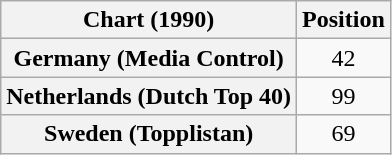<table class="wikitable sortable plainrowheaders" style="text-align:center">
<tr>
<th scope="col">Chart (1990)</th>
<th scope="col">Position</th>
</tr>
<tr>
<th scope="row">Germany (Media Control)</th>
<td>42</td>
</tr>
<tr>
<th scope="row">Netherlands (Dutch Top 40)</th>
<td>99</td>
</tr>
<tr>
<th scope="row">Sweden (Topplistan)</th>
<td>69</td>
</tr>
</table>
